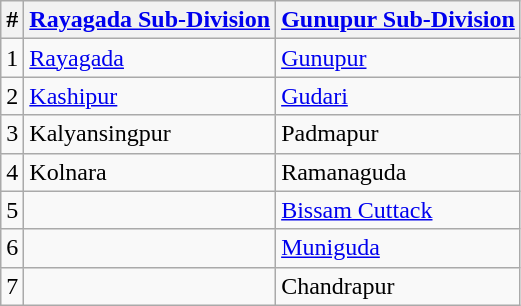<table class="wikitable">
<tr>
<th>#</th>
<th><a href='#'>Rayagada Sub-Division</a></th>
<th><a href='#'>Gunupur Sub-Division</a></th>
</tr>
<tr>
<td>1</td>
<td><a href='#'>Rayagada</a></td>
<td><a href='#'>Gunupur</a></td>
</tr>
<tr>
<td>2</td>
<td><a href='#'>Kashipur</a></td>
<td><a href='#'>Gudari</a></td>
</tr>
<tr>
<td>3</td>
<td>Kalyansingpur</td>
<td>Padmapur</td>
</tr>
<tr>
<td>4</td>
<td>Kolnara</td>
<td>Ramanaguda</td>
</tr>
<tr>
<td>5</td>
<td></td>
<td><a href='#'>Bissam Cuttack</a></td>
</tr>
<tr>
<td>6</td>
<td></td>
<td><a href='#'>Muniguda</a></td>
</tr>
<tr>
<td>7</td>
<td></td>
<td>Chandrapur</td>
</tr>
</table>
